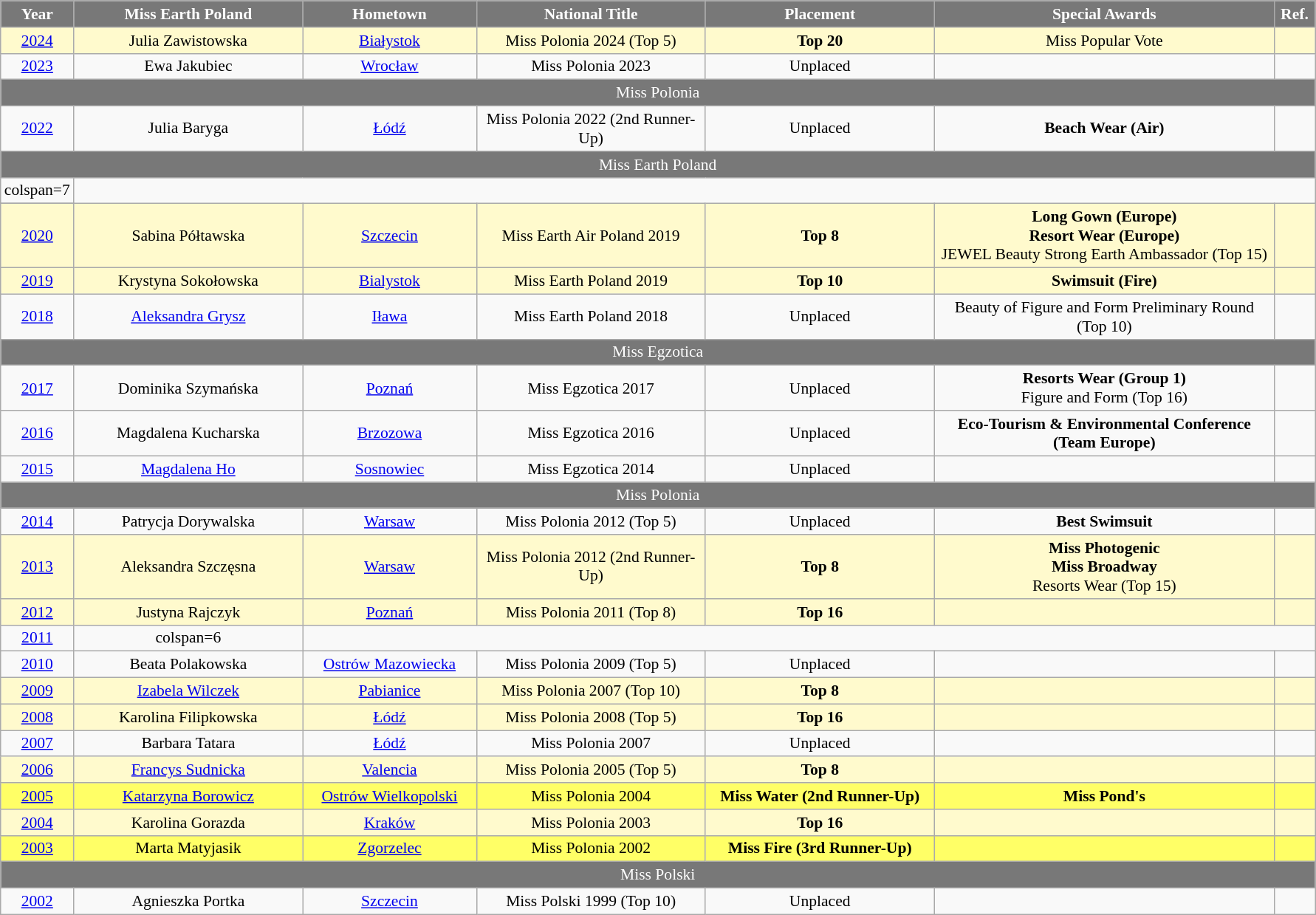<table class="wikitable sortable" style="font-size: 90%; text-align:center">
<tr>
<th width="30" style="background-color:#787878;color:#FFFFFF;">Year</th>
<th width="200" style="background-color:#787878;color:#FFFFFF;">Miss Earth Poland</th>
<th width="150" style="background-color:#787878;color:#FFFFFF;">Hometown</th>
<th width="200" style="background-color:#787878;color:#FFFFFF;">National Title</th>
<th width="200" style="background-color:#787878;color:#FFFFFF;">Placement</th>
<th width="300" style="background-color:#787878;color:#FFFFFF;">Special Awards</th>
<th width="30" style="background-color:#787878;color:#FFFFFF;">Ref.</th>
</tr>
<tr style="background-color:#FFFACD;">
<td><a href='#'>2024</a></td>
<td>Julia Zawistowska</td>
<td><a href='#'>Białystok</a></td>
<td>Miss Polonia 2024 (Top 5)</td>
<td><strong>Top 20</strong></td>
<td>Miss Popular Vote</td>
<td></td>
</tr>
<tr>
<td><a href='#'>2023</a></td>
<td>Ewa Jakubiec</td>
<td><a href='#'>Wrocław</a></td>
<td>Miss Polonia 2023</td>
<td>Unplaced</td>
<td></td>
<td></td>
</tr>
<tr>
<td colspan="7" bgcolor="#787878" style="color:#FFFFFF">Miss Polonia</td>
</tr>
<tr>
<td><a href='#'>2022</a></td>
<td>Julia Baryga</td>
<td><a href='#'>Łódź</a></td>
<td>Miss Polonia 2022 (2nd Runner-Up)</td>
<td>Unplaced</td>
<td><strong> Beach Wear (Air)</strong></td>
<td></td>
</tr>
<tr>
<td colspan="7" bgcolor="#787878" style="color:#FFFFFF">Miss Earth Poland</td>
</tr>
<tr>
<td>colspan=7 </td>
</tr>
<tr>
</tr>
<tr style="background-color:#FFFACD;">
<td><a href='#'>2020</a></td>
<td>Sabina Półtawska</td>
<td><a href='#'>Szczecin</a></td>
<td>Miss Earth Air Poland 2019</td>
<td><strong>Top 8</strong></td>
<td><strong> Long Gown (Europe)<br> Resort Wear (Europe)</strong><br>JEWEL Beauty Strong Earth Ambassador (Top 15)</td>
<td></td>
</tr>
<tr style="background-color:#FFFACD;">
<td><a href='#'>2019</a></td>
<td>Krystyna Sokołowska</td>
<td><a href='#'>Bialystok</a></td>
<td>Miss Earth Poland 2019</td>
<td><strong>Top 10</strong></td>
<td><strong> Swimsuit (Fire)</strong></td>
<td></td>
</tr>
<tr>
<td><a href='#'>2018</a></td>
<td><a href='#'>Aleksandra Grysz</a></td>
<td><a href='#'>Iława</a></td>
<td>Miss Earth Poland 2018</td>
<td>Unplaced</td>
<td>Beauty of Figure and Form Preliminary Round (Top 10)</td>
<td></td>
</tr>
<tr>
<td colspan="7" bgcolor="#787878" style="color:#FFFFFF">Miss Egzotica</td>
</tr>
<tr>
<td><a href='#'>2017</a></td>
<td>Dominika Szymańska</td>
<td><a href='#'>Poznań</a></td>
<td>Miss Egzotica 2017</td>
<td>Unplaced</td>
<td><strong> Resorts Wear (Group 1)</strong><br>Figure and Form (Top 16)</td>
<td></td>
</tr>
<tr>
<td><a href='#'>2016</a></td>
<td>Magdalena Kucharska</td>
<td><a href='#'>Brzozowa</a></td>
<td>Miss Egzotica 2016</td>
<td>Unplaced</td>
<td><strong>Eco-Tourism & Environmental Conference (Team Europe)</strong></td>
<td></td>
</tr>
<tr>
<td><a href='#'>2015</a></td>
<td><a href='#'>Magdalena Ho</a></td>
<td><a href='#'>Sosnowiec</a></td>
<td>Miss Egzotica 2014</td>
<td>Unplaced</td>
<td></td>
<td></td>
</tr>
<tr>
<td colspan="7" bgcolor="#787878" style="color:#FFFFFF">Miss Polonia</td>
</tr>
<tr>
<td><a href='#'>2014</a></td>
<td>Patrycja Dorywalska</td>
<td><a href='#'>Warsaw</a></td>
<td>Miss Polonia 2012 (Top 5)</td>
<td>Unplaced</td>
<td><strong> Best Swimsuit</strong></td>
<td></td>
</tr>
<tr style="background-color:#FFFACD;">
<td><a href='#'>2013</a></td>
<td>Aleksandra Szczęsna</td>
<td><a href='#'>Warsaw</a></td>
<td>Miss Polonia 2012 (2nd Runner-Up)</td>
<td><strong>Top 8</strong></td>
<td><strong>Miss Photogenic<br>Miss Broadway</strong><br>Resorts Wear (Top 15)</td>
<td></td>
</tr>
<tr style="background-color:#FFFACD;">
<td><a href='#'>2012</a></td>
<td>Justyna Rajczyk</td>
<td><a href='#'>Poznań</a></td>
<td>Miss Polonia 2011 (Top 8)</td>
<td><strong>Top 16</strong></td>
<td></td>
<td></td>
</tr>
<tr>
<td><a href='#'>2011</a></td>
<td>colspan=6 </td>
</tr>
<tr>
<td><a href='#'>2010</a></td>
<td>Beata Polakowska</td>
<td><a href='#'>Ostrów Mazowiecka</a></td>
<td>Miss Polonia 2009 (Top 5)</td>
<td>Unplaced</td>
<td></td>
<td></td>
</tr>
<tr style="background-color:#FFFACD; ">
<td><a href='#'>2009</a></td>
<td><a href='#'>Izabela Wilczek</a></td>
<td><a href='#'>Pabianice</a></td>
<td>Miss Polonia 2007 (Top 10)</td>
<td><strong>Top 8</strong></td>
<td></td>
<td></td>
</tr>
<tr style="background-color:#FFFACD;">
<td><a href='#'>2008</a></td>
<td>Karolina Filipkowska</td>
<td><a href='#'>Łódź</a></td>
<td>Miss Polonia 2008 (Top 5)</td>
<td><strong>Top 16</strong></td>
<td></td>
<td></td>
</tr>
<tr>
<td><a href='#'>2007</a></td>
<td>Barbara Tatara</td>
<td><a href='#'>Łódź</a></td>
<td>Miss Polonia 2007</td>
<td>Unplaced</td>
<td></td>
<td></td>
</tr>
<tr style="background-color:#FFFACD;">
<td><a href='#'>2006</a></td>
<td><a href='#'>Francys Sudnicka</a></td>
<td><a href='#'>Valencia</a></td>
<td>Miss Polonia 2005 (Top 5)</td>
<td><strong>Top 8</strong></td>
<td></td>
<td></td>
</tr>
<tr style="background-color:#FFFF66;">
<td><a href='#'>2005</a></td>
<td><a href='#'>Katarzyna Borowicz</a></td>
<td><a href='#'>Ostrów Wielkopolski</a></td>
<td>Miss Polonia 2004</td>
<td><strong>Miss Water (2nd Runner-Up)</strong></td>
<td><strong>Miss Pond's</strong></td>
<td></td>
</tr>
<tr style="background-color:#FFFACD;">
<td><a href='#'>2004</a></td>
<td>Karolina Gorazda</td>
<td><a href='#'>Kraków</a></td>
<td>Miss Polonia 2003</td>
<td><strong>Top 16</strong></td>
<td></td>
<td></td>
</tr>
<tr style="background-color:#FFFF66;">
<td><a href='#'>2003</a></td>
<td>Marta Matyjasik</td>
<td><a href='#'>Zgorzelec</a></td>
<td>Miss Polonia 2002</td>
<td><strong>Miss Fire (3rd Runner-Up)</strong></td>
<td></td>
<td></td>
</tr>
<tr>
<td colspan="7" bgcolor="#787878" style="color:#FFFFFF">Miss Polski</td>
</tr>
<tr>
<td><a href='#'>2002</a></td>
<td>Agnieszka Portka</td>
<td><a href='#'>Szczecin</a></td>
<td>Miss Polski 1999 (Top 10)</td>
<td>Unplaced</td>
<td></td>
<td></td>
</tr>
</table>
